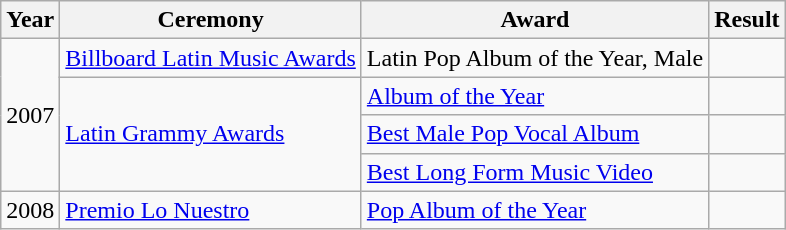<table class="wikitable">
<tr>
<th>Year</th>
<th>Ceremony</th>
<th>Award</th>
<th>Result</th>
</tr>
<tr>
<td rowspan=4>2007</td>
<td><a href='#'>Billboard Latin Music Awards</a></td>
<td>Latin Pop Album of the Year, Male</td>
<td></td>
</tr>
<tr>
<td rowspan=3><a href='#'>Latin Grammy Awards</a></td>
<td><a href='#'>Album of the Year</a></td>
<td></td>
</tr>
<tr>
<td><a href='#'>Best Male Pop Vocal Album</a></td>
<td></td>
</tr>
<tr>
<td><a href='#'>Best Long Form Music Video</a></td>
<td></td>
</tr>
<tr>
<td>2008</td>
<td><a href='#'>Premio Lo Nuestro</a></td>
<td><a href='#'>Pop Album of the Year</a></td>
<td></td>
</tr>
</table>
